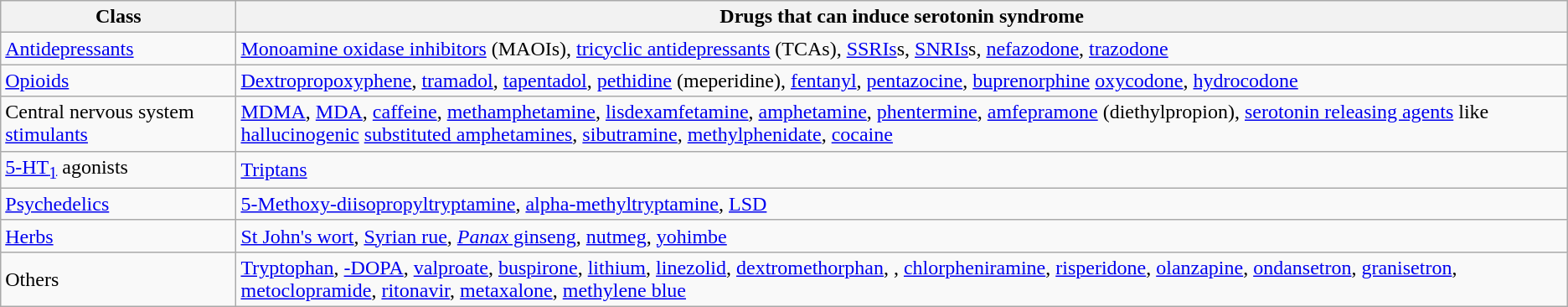<table class="wikitable">
<tr>
<th>Class</th>
<th>Drugs that can induce serotonin syndrome</th>
</tr>
<tr>
<td><a href='#'>Antidepressants</a></td>
<td><a href='#'>Monoamine oxidase inhibitors</a> (MAOIs), <a href='#'>tricyclic antidepressants</a> (TCAs), <a href='#'>SSRIs</a>s, <a href='#'>SNRIs</a>s, <a href='#'>nefazodone</a>, <a href='#'>trazodone</a></td>
</tr>
<tr>
<td><a href='#'>Opioids</a></td>
<td><a href='#'>Dextropropoxyphene</a>, <a href='#'>tramadol</a>, <a href='#'>tapentadol</a>, <a href='#'>pethidine</a> (meperidine), <a href='#'>fentanyl</a>, <a href='#'>pentazocine</a>, <a href='#'>buprenorphine</a> <a href='#'>oxycodone</a>, <a href='#'>hydrocodone</a></td>
</tr>
<tr>
<td>Central nervous system <a href='#'>stimulants</a></td>
<td><a href='#'>MDMA</a>, <a href='#'>MDA</a>, <a href='#'>caffeine</a>, <a href='#'>methamphetamine</a>, <a href='#'>lisdexamfetamine</a>, <a href='#'>amphetamine</a>, <a href='#'>phentermine</a>, <a href='#'>amfepramone</a> (diethylpropion), <a href='#'>serotonin releasing agents</a> like <a href='#'>hallucinogenic</a> <a href='#'>substituted amphetamines</a>, <a href='#'>sibutramine</a>, <a href='#'>methylphenidate</a>, <a href='#'>cocaine</a></td>
</tr>
<tr>
<td><a href='#'>5-HT<sub>1</sub></a> agonists</td>
<td><a href='#'>Triptans</a></td>
</tr>
<tr>
<td><a href='#'>Psychedelics</a></td>
<td><a href='#'>5-Methoxy-diisopropyltryptamine</a>, <a href='#'>alpha-methyltryptamine</a>, <a href='#'>LSD</a></td>
</tr>
<tr>
<td><a href='#'>Herbs</a></td>
<td><a href='#'>St John's wort</a>, <a href='#'>Syrian rue</a>, <a href='#'><em>Panax</em> ginseng</a>, <a href='#'>nutmeg</a>, <a href='#'>yohimbe</a></td>
</tr>
<tr>
<td>Others</td>
<td><a href='#'>Tryptophan</a>, <a href='#'>-DOPA</a>, <a href='#'>valproate</a>, <a href='#'>buspirone</a>, <a href='#'>lithium</a>, <a href='#'>linezolid</a>, <a href='#'>dextromethorphan</a>, , <a href='#'>chlorpheniramine</a>, <a href='#'>risperidone</a>, <a href='#'>olanzapine</a>, <a href='#'>ondansetron</a>, <a href='#'>granisetron</a>, <a href='#'>metoclopramide</a>, <a href='#'>ritonavir</a>, <a href='#'>metaxalone</a>, <a href='#'>methylene blue</a></td>
</tr>
</table>
